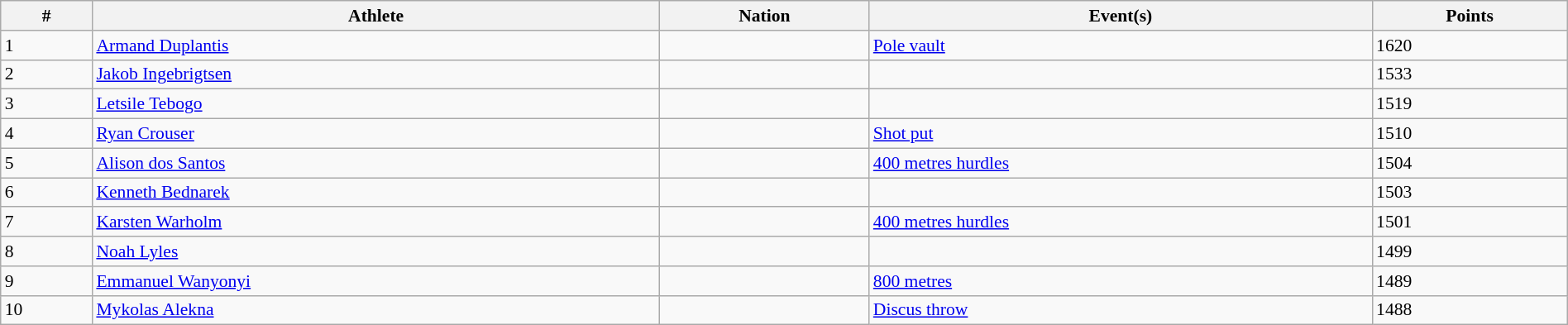<table class="wikitable" width=100% style="font-size:90%; text-align:left;">
<tr>
<th>#</th>
<th>Athlete</th>
<th>Nation</th>
<th>Event(s)</th>
<th>Points</th>
</tr>
<tr>
<td>1</td>
<td><a href='#'>Armand Duplantis</a></td>
<td></td>
<td><a href='#'>Pole vault</a></td>
<td>1620</td>
</tr>
<tr>
<td>2</td>
<td><a href='#'>Jakob Ingebrigtsen</a></td>
<td></td>
<td></td>
<td>1533</td>
</tr>
<tr>
<td>3</td>
<td><a href='#'>Letsile Tebogo</a></td>
<td></td>
<td></td>
<td>1519</td>
</tr>
<tr>
<td>4</td>
<td><a href='#'>Ryan Crouser</a></td>
<td></td>
<td {{nowrap><a href='#'>Shot put</a></td>
<td>1510</td>
</tr>
<tr>
<td>5</td>
<td><a href='#'>Alison dos Santos</a></td>
<td></td>
<td><a href='#'>400 metres hurdles</a></td>
<td>1504</td>
</tr>
<tr>
<td>6</td>
<td><a href='#'>Kenneth Bednarek</a></td>
<td></td>
<td></td>
<td>1503</td>
</tr>
<tr>
<td>7</td>
<td><a href='#'>Karsten Warholm</a></td>
<td></td>
<td><a href='#'>400 metres hurdles</a></td>
<td>1501</td>
</tr>
<tr>
<td>8</td>
<td><a href='#'>Noah Lyles</a></td>
<td></td>
<td></td>
<td>1499</td>
</tr>
<tr>
<td>9</td>
<td><a href='#'>Emmanuel Wanyonyi</a></td>
<td></td>
<td><a href='#'>800 metres</a></td>
<td>1489</td>
</tr>
<tr>
<td>10</td>
<td><a href='#'>Mykolas Alekna</a></td>
<td></td>
<td><a href='#'>Discus throw</a></td>
<td>1488</td>
</tr>
</table>
